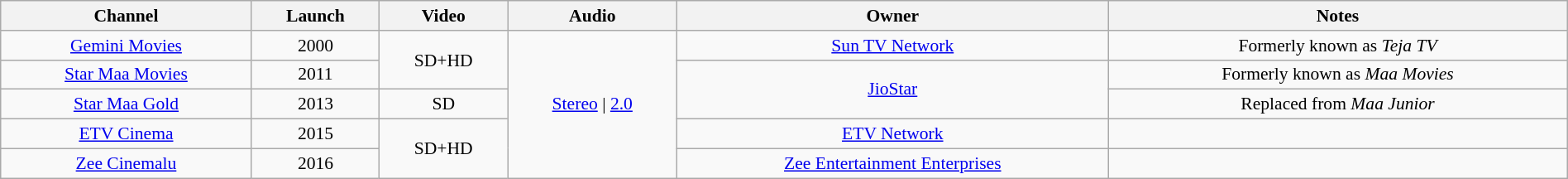<table class="wikitable sortable" style="border-collapse:collapse; font-size: 90%; text-align:center" width="100%">
<tr>
<th>Channel</th>
<th>Launch</th>
<th>Video</th>
<th>Audio</th>
<th>Owner</th>
<th>Notes</th>
</tr>
<tr>
<td><a href='#'>Gemini Movies</a></td>
<td>2000</td>
<td rowspan="2">SD+HD</td>
<td rowspan="5"><a href='#'>Stereo</a> | <a href='#'>2.0</a></td>
<td><a href='#'>Sun TV Network</a></td>
<td>Formerly known as <em>Teja TV</em></td>
</tr>
<tr>
<td><a href='#'>Star Maa Movies</a></td>
<td>2011</td>
<td rowspan="2"><a href='#'>JioStar</a></td>
<td>Formerly known as <em>Maa Movies</em></td>
</tr>
<tr>
<td><a href='#'>Star Maa Gold</a></td>
<td>2013</td>
<td>SD</td>
<td>Replaced from <em>Maa Junior</em></td>
</tr>
<tr>
<td><a href='#'>ETV Cinema</a></td>
<td>2015</td>
<td rowspan="2">SD+HD</td>
<td><a href='#'>ETV Network</a></td>
<td></td>
</tr>
<tr>
<td><a href='#'>Zee Cinemalu</a></td>
<td>2016</td>
<td><a href='#'>Zee Entertainment Enterprises</a></td>
<td></td>
</tr>
</table>
